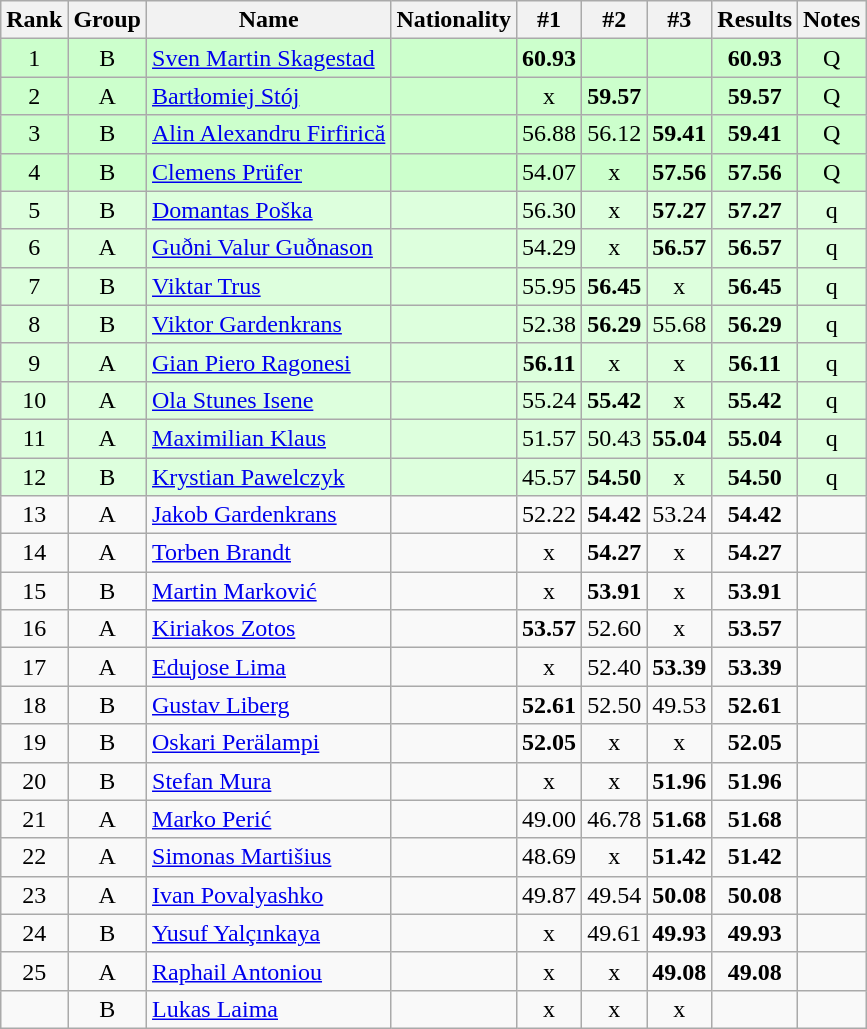<table class="wikitable sortable" style="text-align:center">
<tr>
<th>Rank</th>
<th>Group</th>
<th>Name</th>
<th>Nationality</th>
<th>#1</th>
<th>#2</th>
<th>#3</th>
<th>Results</th>
<th>Notes</th>
</tr>
<tr bgcolor=ccffcc>
<td>1</td>
<td>B</td>
<td align=left><a href='#'>Sven Martin Skagestad</a></td>
<td align=left></td>
<td><strong>60.93</strong></td>
<td></td>
<td></td>
<td><strong>60.93</strong></td>
<td>Q</td>
</tr>
<tr bgcolor=ccffcc>
<td>2</td>
<td>A</td>
<td align=left><a href='#'>Bartłomiej Stój</a></td>
<td align=left></td>
<td>x</td>
<td><strong>59.57</strong></td>
<td></td>
<td><strong>59.57</strong></td>
<td>Q</td>
</tr>
<tr bgcolor=ccffcc>
<td>3</td>
<td>B</td>
<td align=left><a href='#'>Alin Alexandru Firfirică</a></td>
<td align=left></td>
<td>56.88</td>
<td>56.12</td>
<td><strong>59.41</strong></td>
<td><strong>59.41</strong></td>
<td>Q</td>
</tr>
<tr bgcolor=ccffcc>
<td>4</td>
<td>B</td>
<td align=left><a href='#'>Clemens Prüfer</a></td>
<td align=left></td>
<td>54.07</td>
<td>x</td>
<td><strong>57.56</strong></td>
<td><strong>57.56</strong></td>
<td>Q</td>
</tr>
<tr bgcolor=ddffdd>
<td>5</td>
<td>B</td>
<td align=left><a href='#'>Domantas Poška</a></td>
<td align=left></td>
<td>56.30</td>
<td>x</td>
<td><strong>57.27</strong></td>
<td><strong>57.27</strong></td>
<td>q</td>
</tr>
<tr bgcolor=ddffdd>
<td>6</td>
<td>A</td>
<td align=left><a href='#'>Guðni Valur Guðnason</a></td>
<td align=left></td>
<td>54.29</td>
<td>x</td>
<td><strong>56.57</strong></td>
<td><strong>56.57</strong></td>
<td>q</td>
</tr>
<tr bgcolor=ddffdd>
<td>7</td>
<td>B</td>
<td align=left><a href='#'>Viktar Trus</a></td>
<td align=left></td>
<td>55.95</td>
<td><strong>56.45</strong></td>
<td>x</td>
<td><strong>56.45</strong></td>
<td>q</td>
</tr>
<tr bgcolor=ddffdd>
<td>8</td>
<td>B</td>
<td align=left><a href='#'>Viktor Gardenkrans</a></td>
<td align=left></td>
<td>52.38</td>
<td><strong>56.29</strong></td>
<td>55.68</td>
<td><strong>56.29</strong></td>
<td>q</td>
</tr>
<tr bgcolor=ddffdd>
<td>9</td>
<td>A</td>
<td align=left><a href='#'>Gian Piero Ragonesi</a></td>
<td align=left></td>
<td><strong>56.11</strong></td>
<td>x</td>
<td>x</td>
<td><strong>56.11</strong></td>
<td>q</td>
</tr>
<tr bgcolor=ddffdd>
<td>10</td>
<td>A</td>
<td align=left><a href='#'>Ola Stunes Isene</a></td>
<td align=left></td>
<td>55.24</td>
<td><strong>55.42</strong></td>
<td>x</td>
<td><strong>55.42</strong></td>
<td>q</td>
</tr>
<tr bgcolor=ddffdd>
<td>11</td>
<td>A</td>
<td align=left><a href='#'>Maximilian Klaus</a></td>
<td align=left></td>
<td>51.57</td>
<td>50.43</td>
<td><strong>55.04</strong></td>
<td><strong>55.04</strong></td>
<td>q</td>
</tr>
<tr bgcolor=ddffdd>
<td>12</td>
<td>B</td>
<td align=left><a href='#'>Krystian Pawelczyk</a></td>
<td align=left></td>
<td>45.57</td>
<td><strong>54.50</strong></td>
<td>x</td>
<td><strong>54.50</strong></td>
<td>q</td>
</tr>
<tr>
<td>13</td>
<td>A</td>
<td align=left><a href='#'>Jakob Gardenkrans</a></td>
<td align=left></td>
<td>52.22</td>
<td><strong>54.42</strong></td>
<td>53.24</td>
<td><strong>54.42</strong></td>
<td></td>
</tr>
<tr>
<td>14</td>
<td>A</td>
<td align=left><a href='#'>Torben Brandt</a></td>
<td align=left></td>
<td>x</td>
<td><strong>54.27</strong></td>
<td>x</td>
<td><strong>54.27</strong></td>
<td></td>
</tr>
<tr>
<td>15</td>
<td>B</td>
<td align=left><a href='#'>Martin Marković</a></td>
<td align=left></td>
<td>x</td>
<td><strong>53.91</strong></td>
<td>x</td>
<td><strong>53.91</strong></td>
<td></td>
</tr>
<tr>
<td>16</td>
<td>A</td>
<td align=left><a href='#'>Kiriakos Zotos</a></td>
<td align=left></td>
<td><strong>53.57</strong></td>
<td>52.60</td>
<td>x</td>
<td><strong>53.57</strong></td>
<td></td>
</tr>
<tr>
<td>17</td>
<td>A</td>
<td align=left><a href='#'>Edujose Lima</a></td>
<td align=left></td>
<td>x</td>
<td>52.40</td>
<td><strong>53.39</strong></td>
<td><strong>53.39</strong></td>
<td></td>
</tr>
<tr>
<td>18</td>
<td>B</td>
<td align=left><a href='#'>Gustav Liberg</a></td>
<td align=left></td>
<td><strong>52.61</strong></td>
<td>52.50</td>
<td>49.53</td>
<td><strong>52.61</strong></td>
<td></td>
</tr>
<tr>
<td>19</td>
<td>B</td>
<td align=left><a href='#'>Oskari Perälampi</a></td>
<td align=left></td>
<td><strong>52.05</strong></td>
<td>x</td>
<td>x</td>
<td><strong>52.05</strong></td>
<td></td>
</tr>
<tr>
<td>20</td>
<td>B</td>
<td align=left><a href='#'>Stefan Mura</a></td>
<td align=left></td>
<td>x</td>
<td>x</td>
<td><strong>51.96</strong></td>
<td><strong>51.96</strong></td>
<td></td>
</tr>
<tr>
<td>21</td>
<td>A</td>
<td align=left><a href='#'>Marko Perić</a></td>
<td align=left></td>
<td>49.00</td>
<td>46.78</td>
<td><strong>51.68</strong></td>
<td><strong>51.68</strong></td>
<td></td>
</tr>
<tr>
<td>22</td>
<td>A</td>
<td align=left><a href='#'>Simonas Martišius</a></td>
<td align=left></td>
<td>48.69</td>
<td>x</td>
<td><strong>51.42</strong></td>
<td><strong>51.42</strong></td>
<td></td>
</tr>
<tr>
<td>23</td>
<td>A</td>
<td align=left><a href='#'>Ivan Povalyashko</a></td>
<td align=left></td>
<td>49.87</td>
<td>49.54</td>
<td><strong>50.08</strong></td>
<td><strong>50.08</strong></td>
<td></td>
</tr>
<tr>
<td>24</td>
<td>B</td>
<td align=left><a href='#'>Yusuf Yalçınkaya</a></td>
<td align=left></td>
<td>x</td>
<td>49.61</td>
<td><strong>49.93</strong></td>
<td><strong>49.93</strong></td>
<td></td>
</tr>
<tr>
<td>25</td>
<td>A</td>
<td align=left><a href='#'>Raphail Antoniou</a></td>
<td align=left></td>
<td>x</td>
<td>x</td>
<td><strong>49.08</strong></td>
<td><strong>49.08</strong></td>
<td></td>
</tr>
<tr>
<td></td>
<td>B</td>
<td align=left><a href='#'>Lukas Laima</a></td>
<td align=left></td>
<td>x</td>
<td>x</td>
<td>x</td>
<td><strong></strong></td>
<td></td>
</tr>
</table>
